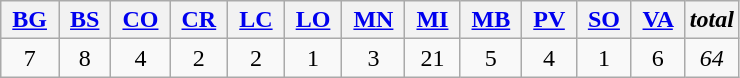<table class="wikitable" border="1">
<tr style="vertical-align:bottom;">
<th> <a href='#'>BG</a> </th>
<th> <a href='#'>BS</a> </th>
<th> <a href='#'>CO</a> </th>
<th> <a href='#'>CR</a> </th>
<th> <a href='#'>LC</a> </th>
<th> <a href='#'>LO</a> </th>
<th> <a href='#'>MN</a> </th>
<th> <a href='#'>MI</a> </th>
<th> <a href='#'>MB</a> </th>
<th> <a href='#'>PV</a> </th>
<th> <a href='#'>SO</a> </th>
<th> <a href='#'>VA</a> </th>
<th><em>total</em></th>
</tr>
<tr style="text-align:center;">
<td>7</td>
<td>8</td>
<td>4</td>
<td>2</td>
<td>2</td>
<td>1</td>
<td>3</td>
<td>21</td>
<td>5</td>
<td>4</td>
<td>1</td>
<td>6</td>
<td><em>64</em></td>
</tr>
</table>
